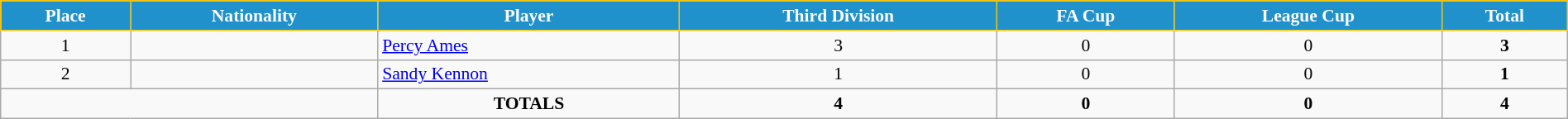<table class="wikitable" style="text-align:center; font-size:90%; width:100%;">
<tr>
<th style="background:#2191CC; color:white; border:1px solid #F7C408; text-align:center;">Place</th>
<th style="background:#2191CC; color:white; border:1px solid #F7C408; text-align:center;">Nationality</th>
<th style="background:#2191CC; color:white; border:1px solid #F7C408; text-align:center;">Player</th>
<th style="background:#2191CC; color:white; border:1px solid #F7C408; text-align:center;">Third Division</th>
<th style="background:#2191CC; color:white; border:1px solid #F7C408; text-align:center;">FA Cup</th>
<th style="background:#2191CC; color:white; border:1px solid #F7C408; text-align:center;">League Cup</th>
<th style="background:#2191CC; color:white; border:1px solid #F7C408; text-align:center;">Total</th>
</tr>
<tr>
<td>1</td>
<td></td>
<td align="left"><a href='#'>Percy Ames</a></td>
<td>3</td>
<td>0</td>
<td>0</td>
<td><strong>3</strong></td>
</tr>
<tr>
<td>2</td>
<td></td>
<td align="left"><a href='#'>Sandy Kennon</a></td>
<td>1</td>
<td>0</td>
<td>0</td>
<td><strong>1</strong></td>
</tr>
<tr>
<td colspan="2"></td>
<td><strong>TOTALS</strong></td>
<td><strong>4</strong></td>
<td><strong>0</strong></td>
<td><strong>0</strong></td>
<td><strong>4</strong></td>
</tr>
</table>
